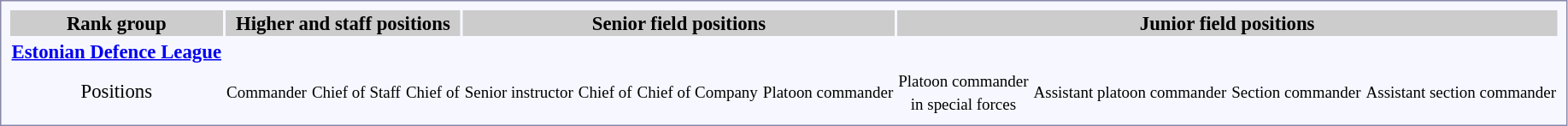<table style="border:1px solid #8888aa; background-color:#f7f8ff; padding:5px; font-size:95%; margin: 0px 12px 12px 0px; text-align:center;">
<tr bgcolor="#CCCCCC">
<th>Rank group</th>
<th colspan=3>Higher and staff positions</th>
<th colspan=4>Senior field positions</th>
<th colspan=4>Junior field positions</th>
</tr>
<tr>
<td rowspan=2><strong> <a href='#'>Estonian Defence League</a></strong></td>
<td></td>
<td></td>
<td></td>
<td></td>
<td></td>
<td></td>
<td></td>
<td></td>
<td></td>
<td></td>
<td></td>
</tr>
<tr>
<td></td>
<td></td>
<td></td>
<td></td>
<td></td>
<td></td>
<td></td>
<td></td>
<td></td>
<td></td>
<td></td>
</tr>
<tr>
<td>Positions</td>
<td><small>Commander</small></td>
<td><small>Chief of Staff</small></td>
<td><small>Chief of </small></td>
<td><small>Senior instructor</small></td>
<td><small>Chief of </small></td>
<td><small>Chief of Company</small></td>
<td><small>Platoon commander</small></td>
<td><small>Platoon commander<br>in special forces</small></td>
<td><small>Assistant platoon commander</small></td>
<td><small>Section commander</small></td>
<td><small>Assistant section commander</small></td>
</tr>
</table>
